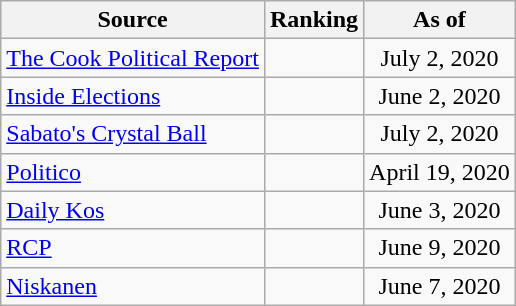<table class="wikitable" style="text-align:center">
<tr>
<th>Source</th>
<th>Ranking</th>
<th>As of</th>
</tr>
<tr>
<td align=left><a href='#'>The Cook Political Report</a></td>
<td></td>
<td>July 2, 2020</td>
</tr>
<tr>
<td align=left><a href='#'>Inside Elections</a></td>
<td></td>
<td>June 2, 2020</td>
</tr>
<tr>
<td align=left><a href='#'>Sabato's Crystal Ball</a></td>
<td></td>
<td>July 2, 2020</td>
</tr>
<tr>
<td align="left"><a href='#'>Politico</a></td>
<td></td>
<td>April 19, 2020</td>
</tr>
<tr>
<td align="left"><a href='#'>Daily Kos</a></td>
<td></td>
<td>June 3, 2020</td>
</tr>
<tr>
<td align="left"><a href='#'>RCP</a></td>
<td></td>
<td>June 9, 2020</td>
</tr>
<tr>
<td align="left"><a href='#'>Niskanen</a></td>
<td></td>
<td>June 7, 2020</td>
</tr>
</table>
